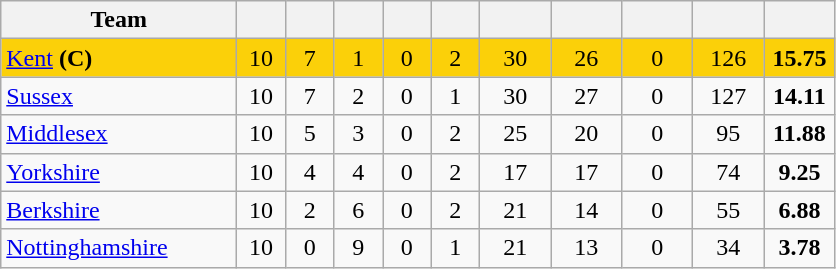<table class="wikitable" style="text-align:center">
<tr>
<th width="150">Team</th>
<th width="25"></th>
<th width="25"></th>
<th width="25"></th>
<th width="25"></th>
<th width="25"></th>
<th width="40"></th>
<th width="40"></th>
<th width="40"></th>
<th width="40"></th>
<th width="40"></th>
</tr>
<tr style="background:#fbd009">
<td style="text-align:left"><a href='#'>Kent</a> <strong>(C)</strong></td>
<td>10</td>
<td>7</td>
<td>1</td>
<td>0</td>
<td>2</td>
<td>30</td>
<td>26</td>
<td>0</td>
<td>126</td>
<td><strong>15.75</strong></td>
</tr>
<tr>
<td style="text-align:left"><a href='#'>Sussex</a></td>
<td>10</td>
<td>7</td>
<td>2</td>
<td>0</td>
<td>1</td>
<td>30</td>
<td>27</td>
<td>0</td>
<td>127</td>
<td><strong>14.11</strong></td>
</tr>
<tr>
<td style="text-align:left"><a href='#'>Middlesex</a></td>
<td>10</td>
<td>5</td>
<td>3</td>
<td>0</td>
<td>2</td>
<td>25</td>
<td>20</td>
<td>0</td>
<td>95</td>
<td><strong>11.88</strong></td>
</tr>
<tr>
<td style="text-align:left"><a href='#'>Yorkshire</a></td>
<td>10</td>
<td>4</td>
<td>4</td>
<td>0</td>
<td>2</td>
<td>17</td>
<td>17</td>
<td>0</td>
<td>74</td>
<td><strong>9.25</strong></td>
</tr>
<tr>
<td style="text-align:left"><a href='#'>Berkshire</a></td>
<td>10</td>
<td>2</td>
<td>6</td>
<td>0</td>
<td>2</td>
<td>21</td>
<td>14</td>
<td>0</td>
<td>55</td>
<td><strong>6.88</strong></td>
</tr>
<tr>
<td style="text-align:left"><a href='#'>Nottinghamshire</a></td>
<td>10</td>
<td>0</td>
<td>9</td>
<td>0</td>
<td>1</td>
<td>21</td>
<td>13</td>
<td>0</td>
<td>34</td>
<td><strong>3.78</strong></td>
</tr>
</table>
